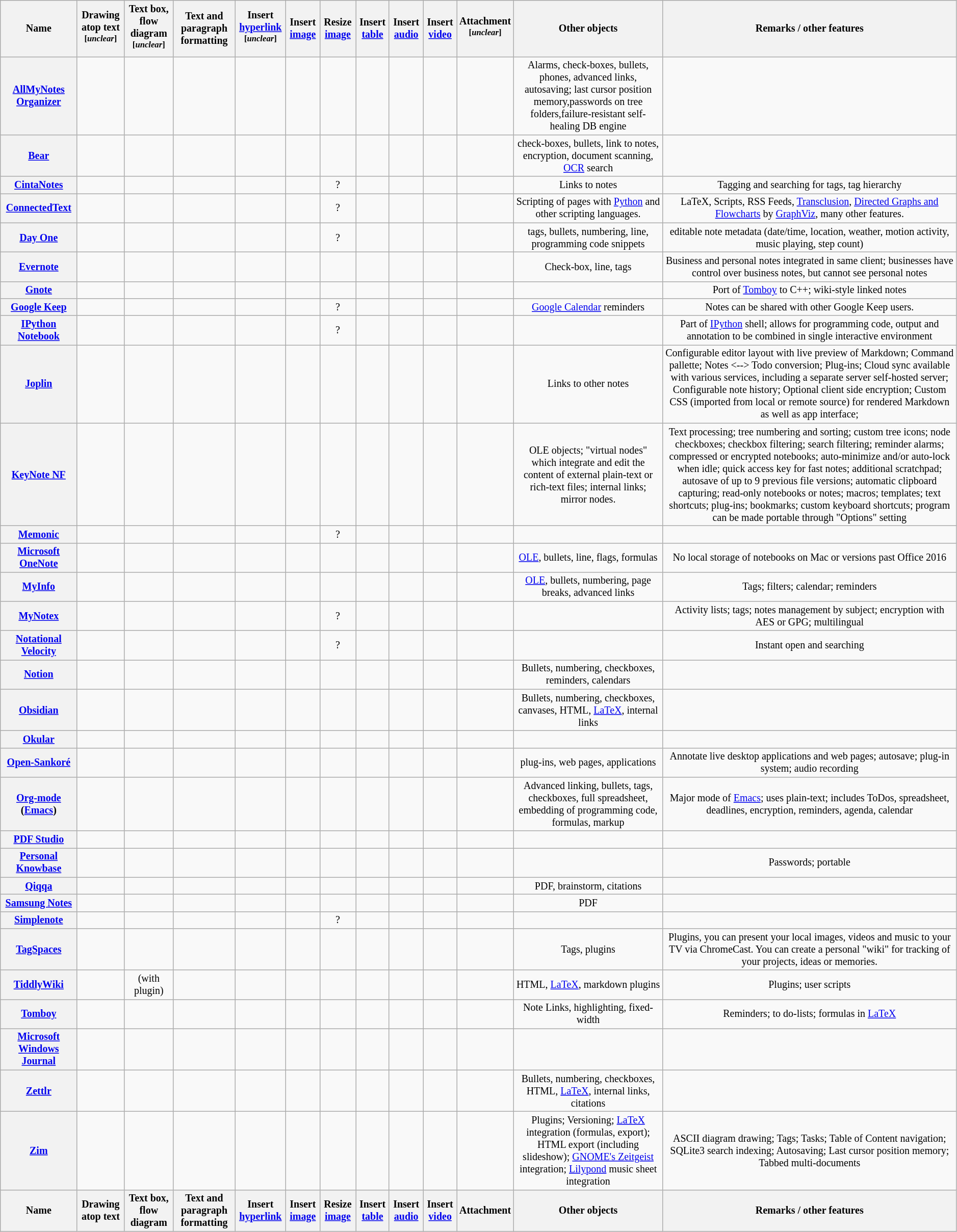<table class="wikitable sortable sort-under sticky-header" style="font-size: smaller; text-align: center;">
<tr>
<th>Name</th>
<th>Drawing atop text<br><sup>[<em><span>unclear</span></em>]</sup></th>
<th>Text box, flow diagram<br><sup>[<em><span>unclear</span></em>]</sup></th>
<th>Text and paragraph formatting</th>
<th>Insert <a href='#'>hyperlink</a><br><sup>[<em><span>unclear</span></em>]</sup></th>
<th>Insert <a href='#'>image</a></th>
<th>Resize <a href='#'>image</a></th>
<th>Insert <a href='#'>table</a></th>
<th>Insert <a href='#'>audio</a></th>
<th>Insert <a href='#'>video</a></th>
<th>Attachment<br><sup>[<em><span>unclear</span></em>]</sup></th>
<th>Other objects</th>
<th>Remarks / other features</th>
</tr>
<tr>
<th><a href='#'>AllMyNotes Organizer</a></th>
<td> </td>
<td> </td>
<td> </td>
<td> </td>
<td> </td>
<td> </td>
<td> </td>
<td> </td>
<td> </td>
<td> </td>
<td> Alarms, check-boxes, bullets, phones, advanced links, autosaving; last cursor position memory,passwords on tree folders,failure-resistant self-healing DB engine</td>
<td></td>
</tr>
<tr>
<th><a href='#'>Bear</a></th>
<td> </td>
<td> </td>
<td> </td>
<td> </td>
<td> </td>
<td> </td>
<td> </td>
<td> </td>
<td> </td>
<td> </td>
<td>check-boxes, bullets, link to notes, encryption, document scanning, <a href='#'>OCR</a> search</td>
<td></td>
</tr>
<tr>
<th><a href='#'>CintaNotes</a></th>
<td> </td>
<td> </td>
<td> </td>
<td> </td>
<td> </td>
<td> ?</td>
<td> </td>
<td> </td>
<td> </td>
<td> </td>
<td> Links to notes</td>
<td> Tagging and searching for tags, tag hierarchy</td>
</tr>
<tr>
<th><a href='#'>ConnectedText</a></th>
<td> </td>
<td> </td>
<td> </td>
<td> </td>
<td> </td>
<td> ?</td>
<td> </td>
<td> </td>
<td> </td>
<td> </td>
<td> Scripting of pages with <a href='#'>Python</a> and other scripting languages.</td>
<td> LaTeX, Scripts, RSS Feeds, <a href='#'>Transclusion</a>, <a href='#'>Directed Graphs and Flowcharts</a> by <a href='#'>GraphViz</a>, many other features.</td>
</tr>
<tr>
<th><a href='#'>Day One</a></th>
<td> </td>
<td> </td>
<td> </td>
<td> </td>
<td> </td>
<td> ?</td>
<td> </td>
<td> </td>
<td> </td>
<td> </td>
<td> tags, bullets, numbering, line, programming code snippets</td>
<td> editable note metadata (date/time, location, weather, motion activity, music playing, step count)</td>
</tr>
<tr>
<th><a href='#'>Evernote</a></th>
<td> </td>
<td> </td>
<td> </td>
<td> </td>
<td> </td>
<td> </td>
<td> </td>
<td> </td>
<td> </td>
<td> </td>
<td> Check-box, line, tags</td>
<td> Business and personal notes integrated in same client; businesses have control over business notes, but cannot see personal notes</td>
</tr>
<tr>
<th><a href='#'>Gnote</a></th>
<td> </td>
<td> </td>
<td> </td>
<td> </td>
<td> </td>
<td> </td>
<td> </td>
<td> </td>
<td> </td>
<td> </td>
<td> </td>
<td> Port of <a href='#'>Tomboy</a> to C++; wiki-style linked notes</td>
</tr>
<tr>
<th><a href='#'>Google Keep</a></th>
<td> </td>
<td> </td>
<td> </td>
<td> </td>
<td> </td>
<td> ?</td>
<td> </td>
<td> </td>
<td> </td>
<td> </td>
<td> <a href='#'>Google Calendar</a> reminders</td>
<td> Notes can be shared with other Google Keep users.</td>
</tr>
<tr>
<th><a href='#'>IPython Notebook</a></th>
<td> </td>
<td> </td>
<td> </td>
<td> </td>
<td> </td>
<td> ?</td>
<td> </td>
<td> </td>
<td> </td>
<td> </td>
<td> </td>
<td> Part of <a href='#'>IPython</a> shell; allows for programming code, output and annotation to be combined in single interactive environment</td>
</tr>
<tr>
<th><a href='#'>Joplin</a></th>
<td> </td>
<td> </td>
<td> </td>
<td> </td>
<td> </td>
<td> </td>
<td> </td>
<td> </td>
<td> </td>
<td> </td>
<td> Links to other notes</td>
<td> Configurable editor layout with live preview of Markdown; Command pallette; Notes <--> Todo conversion; Plug-ins; Cloud sync available with various services, including a separate server self-hosted server; Configurable note history; Optional client side encryption; Custom CSS (imported from local or remote source) for rendered Markdown as well as app interface;</td>
</tr>
<tr>
<th><a href='#'>KeyNote NF</a></th>
<td> </td>
<td> </td>
<td> </td>
<td> </td>
<td> </td>
<td> </td>
<td> </td>
<td> </td>
<td> </td>
<td> </td>
<td> OLE objects; "virtual nodes" which integrate and edit the content of external plain-text or rich-text files; internal links; mirror nodes.</td>
<td> Text processing; tree numbering and sorting; custom tree icons; node checkboxes; checkbox filtering; search filtering; reminder alarms; compressed or encrypted notebooks; auto-minimize and/or auto-lock when idle; quick access key for fast notes; additional scratchpad; autosave of up to 9 previous file versions; automatic clipboard capturing; read-only notebooks or notes; macros; templates; text shortcuts; plug-ins; bookmarks; custom keyboard shortcuts; program can be made portable through "Options" setting</td>
</tr>
<tr>
<th><a href='#'>Memonic</a></th>
<td> </td>
<td> </td>
<td> </td>
<td> </td>
<td> </td>
<td> ?</td>
<td> </td>
<td> </td>
<td> </td>
<td> </td>
<td> </td>
<td></td>
</tr>
<tr>
<th><a href='#'>Microsoft OneNote</a></th>
<td> </td>
<td> </td>
<td> </td>
<td> </td>
<td> </td>
<td> </td>
<td> </td>
<td> </td>
<td> </td>
<td> </td>
<td> <a href='#'>OLE</a>, bullets, line, flags, formulas</td>
<td> No local storage of notebooks on Mac or versions past Office 2016</td>
</tr>
<tr>
<th><a href='#'>MyInfo</a></th>
<td> </td>
<td> </td>
<td> </td>
<td> </td>
<td> </td>
<td> </td>
<td> </td>
<td> </td>
<td> </td>
<td> </td>
<td> <a href='#'>OLE</a>, bullets, numbering, page breaks, advanced links</td>
<td> Tags; filters; calendar; reminders</td>
</tr>
<tr>
<th><a href='#'>MyNotex</a></th>
<td> </td>
<td> </td>
<td> </td>
<td> </td>
<td> </td>
<td> ?</td>
<td> </td>
<td> </td>
<td> </td>
<td> </td>
<td> </td>
<td> Activity lists; tags; notes management by subject; encryption with AES or GPG; multilingual</td>
</tr>
<tr>
<th><a href='#'>Notational Velocity</a></th>
<td> </td>
<td> </td>
<td> </td>
<td> </td>
<td> </td>
<td> ?</td>
<td> </td>
<td> </td>
<td> </td>
<td> </td>
<td> </td>
<td> Instant open and searching</td>
</tr>
<tr>
<th><a href='#'>Notion</a></th>
<td> </td>
<td> </td>
<td> </td>
<td> </td>
<td> </td>
<td> </td>
<td> </td>
<td> </td>
<td> </td>
<td> </td>
<td> Bullets, numbering, checkboxes, reminders, calendars</td>
<td></td>
</tr>
<tr>
<th><a href='#'>Obsidian</a></th>
<td> </td>
<td> </td>
<td> </td>
<td> </td>
<td> </td>
<td> </td>
<td> </td>
<td> </td>
<td> </td>
<td> </td>
<td> Bullets, numbering, checkboxes, canvases, HTML, <a href='#'>LaTeX</a>, internal links</td>
<td></td>
</tr>
<tr>
<th><a href='#'>Okular</a></th>
<td> </td>
<td> </td>
<td> </td>
<td> </td>
<td> </td>
<td> </td>
<td> </td>
<td> </td>
<td> </td>
<td> </td>
<td> </td>
<td></td>
</tr>
<tr>
<th><a href='#'>Open-Sankoré</a></th>
<td> </td>
<td> </td>
<td> </td>
<td> </td>
<td> </td>
<td> </td>
<td> </td>
<td> </td>
<td> </td>
<td> </td>
<td> plug-ins, web pages, applications</td>
<td> Annotate live desktop applications and web pages; autosave; plug-in system; audio recording</td>
</tr>
<tr>
<th><a href='#'>Org-mode</a> (<a href='#'>Emacs</a>)</th>
<td> </td>
<td> </td>
<td> </td>
<td> </td>
<td> </td>
<td> </td>
<td> </td>
<td> </td>
<td> </td>
<td> </td>
<td> Advanced linking, bullets, tags, checkboxes, full spreadsheet, embedding of programming code, formulas, markup</td>
<td> Major mode of <a href='#'>Emacs</a>; uses plain-text; includes ToDos, spreadsheet, deadlines, encryption, reminders, agenda, calendar</td>
</tr>
<tr>
<th><a href='#'>PDF Studio</a></th>
<td> </td>
<td> </td>
<td> </td>
<td> </td>
<td> </td>
<td> </td>
<td> </td>
<td> </td>
<td> </td>
<td> </td>
<td> </td>
<td></td>
</tr>
<tr>
<th><a href='#'>Personal Knowbase</a></th>
<td> </td>
<td> </td>
<td> </td>
<td> </td>
<td> </td>
<td> </td>
<td> </td>
<td> </td>
<td> </td>
<td> </td>
<td> </td>
<td> Passwords; portable</td>
</tr>
<tr>
<th><a href='#'>Qiqqa</a></th>
<td> </td>
<td> </td>
<td> </td>
<td> </td>
<td> </td>
<td> </td>
<td> </td>
<td> </td>
<td> </td>
<td> </td>
<td> PDF, brainstorm, citations</td>
<td></td>
</tr>
<tr>
<th><a href='#'>Samsung Notes</a></th>
<td> </td>
<td> </td>
<td> </td>
<td> </td>
<td> </td>
<td> </td>
<td> </td>
<td> </td>
<td> </td>
<td> </td>
<td> PDF</td>
<td></td>
</tr>
<tr>
<th><a href='#'>Simplenote</a></th>
<td> </td>
<td> </td>
<td> </td>
<td> </td>
<td> </td>
<td> ?</td>
<td> </td>
<td> </td>
<td> </td>
<td> </td>
<td></td>
<td></td>
</tr>
<tr>
<th><a href='#'>TagSpaces</a></th>
<td> </td>
<td> </td>
<td> </td>
<td> </td>
<td> </td>
<td> </td>
<td> </td>
<td> </td>
<td> </td>
<td> </td>
<td> Tags, plugins</td>
<td> Plugins, you can present your local images, videos and music to your TV via ChromeCast. You can create a personal "wiki" for tracking of your projects, ideas or memories.</td>
</tr>
<tr>
<th><a href='#'>TiddlyWiki</a></th>
<td> </td>
<td> (with plugin)</td>
<td> </td>
<td> </td>
<td> </td>
<td> </td>
<td> </td>
<td> </td>
<td> </td>
<td> </td>
<td> HTML, <a href='#'>LaTeX</a>, markdown plugins</td>
<td> Plugins; user scripts</td>
</tr>
<tr>
<th><a href='#'>Tomboy</a></th>
<td> </td>
<td> </td>
<td> </td>
<td> </td>
<td> </td>
<td> </td>
<td> </td>
<td> </td>
<td> </td>
<td> </td>
<td> Note Links, highlighting, fixed-width</td>
<td> Reminders; to do-lists; formulas in <a href='#'>LaTeX</a></td>
</tr>
<tr>
<th><a href='#'>Microsoft Windows Journal</a></th>
<td> </td>
<td> </td>
<td> </td>
<td> </td>
<td> </td>
<td> </td>
<td> </td>
<td> </td>
<td> </td>
<td> </td>
<td> </td>
<td></td>
</tr>
<tr>
<th><a href='#'>Zettlr</a></th>
<td> </td>
<td> </td>
<td> </td>
<td> </td>
<td> </td>
<td> </td>
<td> </td>
<td> </td>
<td> </td>
<td> </td>
<td> Bullets, numbering, checkboxes, HTML, <a href='#'>LaTeX</a>, internal links, citations</td>
<td></td>
</tr>
<tr>
<th><a href='#'>Zim</a></th>
<td> </td>
<td> </td>
<td> </td>
<td> </td>
<td> </td>
<td> </td>
<td> </td>
<td> </td>
<td> </td>
<td> </td>
<td> Plugins; Versioning; <a href='#'>LaTeX</a> integration (formulas, export); HTML export (including slideshow); <a href='#'>GNOME's Zeitgeist</a> integration; <a href='#'>Lilypond</a> music sheet integration</td>
<td> ASCII diagram drawing; Tags; Tasks; Table of Content navigation; SQLite3 search indexing; Autosaving; Last cursor position memory; Tabbed multi-documents</td>
</tr>
<tr>
<th>Name</th>
<th>Drawing atop text</th>
<th>Text box, flow diagram</th>
<th>Text and paragraph formatting</th>
<th>Insert <a href='#'>hyperlink</a></th>
<th>Insert <a href='#'>image</a></th>
<th>Resize <a href='#'>image</a></th>
<th>Insert <a href='#'>table</a></th>
<th>Insert <a href='#'>audio</a></th>
<th>Insert <a href='#'>video</a></th>
<th>Attachment</th>
<th>Other objects</th>
<th>Remarks / other features</th>
</tr>
</table>
